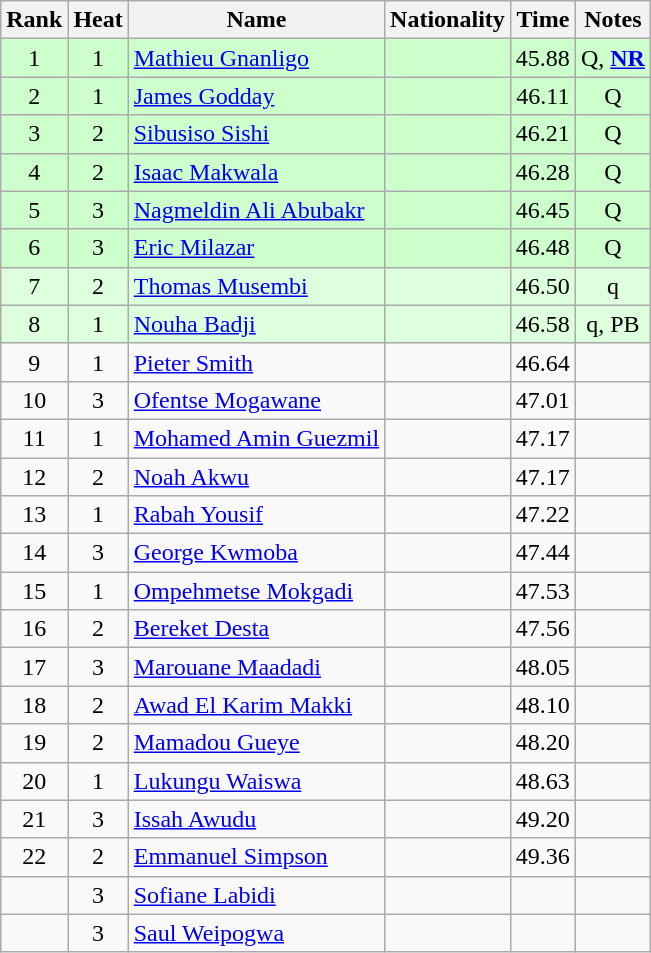<table class="wikitable sortable" style="text-align:center">
<tr>
<th>Rank</th>
<th>Heat</th>
<th>Name</th>
<th>Nationality</th>
<th>Time</th>
<th>Notes</th>
</tr>
<tr bgcolor=ccffcc>
<td>1</td>
<td>1</td>
<td align=left><a href='#'>Mathieu Gnanligo</a></td>
<td align=left></td>
<td>45.88</td>
<td>Q, <strong><a href='#'>NR</a></strong></td>
</tr>
<tr bgcolor=ccffcc>
<td>2</td>
<td>1</td>
<td align=left><a href='#'>James Godday</a></td>
<td align=left></td>
<td>46.11</td>
<td>Q</td>
</tr>
<tr bgcolor=ccffcc>
<td>3</td>
<td>2</td>
<td align=left><a href='#'>Sibusiso Sishi</a></td>
<td align=left></td>
<td>46.21</td>
<td>Q</td>
</tr>
<tr bgcolor=ccffcc>
<td>4</td>
<td>2</td>
<td align=left><a href='#'>Isaac Makwala</a></td>
<td align=left></td>
<td>46.28</td>
<td>Q</td>
</tr>
<tr bgcolor=ccffcc>
<td>5</td>
<td>3</td>
<td align=left><a href='#'>Nagmeldin Ali Abubakr</a></td>
<td align=left></td>
<td>46.45</td>
<td>Q</td>
</tr>
<tr bgcolor=ccffcc>
<td>6</td>
<td>3</td>
<td align=left><a href='#'>Eric Milazar</a></td>
<td align=left></td>
<td>46.48</td>
<td>Q</td>
</tr>
<tr bgcolor=ddffdd>
<td>7</td>
<td>2</td>
<td align=left><a href='#'>Thomas Musembi</a></td>
<td align=left></td>
<td>46.50</td>
<td>q</td>
</tr>
<tr bgcolor=ddffdd>
<td>8</td>
<td>1</td>
<td align=left><a href='#'>Nouha Badji</a></td>
<td align=left></td>
<td>46.58</td>
<td>q, PB</td>
</tr>
<tr>
<td>9</td>
<td>1</td>
<td align=left><a href='#'>Pieter Smith</a></td>
<td align=left></td>
<td>46.64</td>
<td></td>
</tr>
<tr>
<td>10</td>
<td>3</td>
<td align=left><a href='#'>Ofentse Mogawane</a></td>
<td align=left></td>
<td>47.01</td>
<td></td>
</tr>
<tr>
<td>11</td>
<td>1</td>
<td align=left><a href='#'>Mohamed Amin Guezmil</a></td>
<td align=left></td>
<td>47.17</td>
<td></td>
</tr>
<tr>
<td>12</td>
<td>2</td>
<td align=left><a href='#'>Noah Akwu</a></td>
<td align=left></td>
<td>47.17</td>
<td></td>
</tr>
<tr>
<td>13</td>
<td>1</td>
<td align=left><a href='#'>Rabah Yousif</a></td>
<td align=left></td>
<td>47.22</td>
<td></td>
</tr>
<tr>
<td>14</td>
<td>3</td>
<td align=left><a href='#'>George Kwmoba</a></td>
<td align=left></td>
<td>47.44</td>
<td></td>
</tr>
<tr>
<td>15</td>
<td>1</td>
<td align=left><a href='#'>Ompehmetse Mokgadi</a></td>
<td align=left></td>
<td>47.53</td>
<td></td>
</tr>
<tr>
<td>16</td>
<td>2</td>
<td align=left><a href='#'>Bereket Desta</a></td>
<td align=left></td>
<td>47.56</td>
<td></td>
</tr>
<tr>
<td>17</td>
<td>3</td>
<td align=left><a href='#'>Marouane Maadadi</a></td>
<td align=left></td>
<td>48.05</td>
<td></td>
</tr>
<tr>
<td>18</td>
<td>2</td>
<td align=left><a href='#'>Awad El Karim Makki</a></td>
<td align=left></td>
<td>48.10</td>
<td></td>
</tr>
<tr>
<td>19</td>
<td>2</td>
<td align=left><a href='#'>Mamadou Gueye</a></td>
<td align=left></td>
<td>48.20</td>
<td></td>
</tr>
<tr>
<td>20</td>
<td>1</td>
<td align=left><a href='#'>Lukungu Waiswa</a></td>
<td align=left></td>
<td>48.63</td>
<td></td>
</tr>
<tr>
<td>21</td>
<td>3</td>
<td align=left><a href='#'>Issah Awudu</a></td>
<td align=left></td>
<td>49.20</td>
<td></td>
</tr>
<tr>
<td>22</td>
<td>2</td>
<td align=left><a href='#'>Emmanuel Simpson</a></td>
<td align=left></td>
<td>49.36</td>
<td></td>
</tr>
<tr>
<td></td>
<td>3</td>
<td align=left><a href='#'>Sofiane Labidi</a></td>
<td align=left></td>
<td></td>
<td></td>
</tr>
<tr>
<td></td>
<td>3</td>
<td align=left><a href='#'>Saul Weipogwa</a></td>
<td align=left></td>
<td></td>
<td></td>
</tr>
</table>
